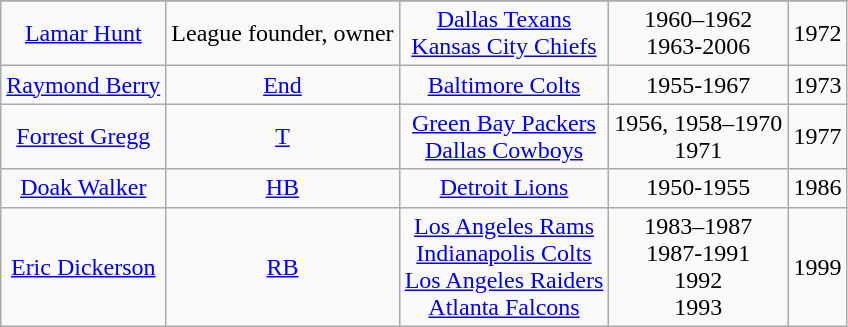<table class="wikitable" style="text-align:center">
<tr>
</tr>
<tr>
<td><a href='#'>Lamar Hunt</a></td>
<td>League founder, owner</td>
<td><a href='#'>Dallas Texans</a><br><a href='#'>Kansas City Chiefs</a></td>
<td>1960–1962<br>1963-2006</td>
<td>1972</td>
</tr>
<tr>
<td><a href='#'>Raymond Berry</a></td>
<td><a href='#'>End</a></td>
<td><a href='#'>Baltimore Colts</a></td>
<td>1955-1967</td>
<td>1973</td>
</tr>
<tr>
<td><a href='#'>Forrest Gregg</a></td>
<td><a href='#'>T</a></td>
<td><a href='#'>Green Bay Packers</a><br><a href='#'>Dallas Cowboys</a></td>
<td>1956, 1958–1970<br>1971</td>
<td>1977</td>
</tr>
<tr>
<td><a href='#'>Doak Walker</a></td>
<td><a href='#'>HB</a></td>
<td><a href='#'>Detroit Lions</a></td>
<td>1950-1955</td>
<td>1986</td>
</tr>
<tr>
<td><a href='#'>Eric Dickerson</a></td>
<td><a href='#'>RB</a></td>
<td><a href='#'>Los Angeles Rams</a><br><a href='#'>Indianapolis Colts</a><br><a href='#'>Los Angeles Raiders</a><br><a href='#'>Atlanta Falcons</a></td>
<td>1983–1987<br>1987-1991<br>1992<br>1993</td>
<td>1999</td>
</tr>
</table>
